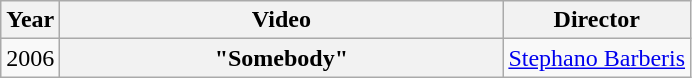<table class="wikitable plainrowheaders">
<tr>
<th>Year</th>
<th style="width:18em;">Video</th>
<th>Director</th>
</tr>
<tr>
<td>2006</td>
<th scope="row">"Somebody"</th>
<td><a href='#'>Stephano Barberis</a></td>
</tr>
</table>
